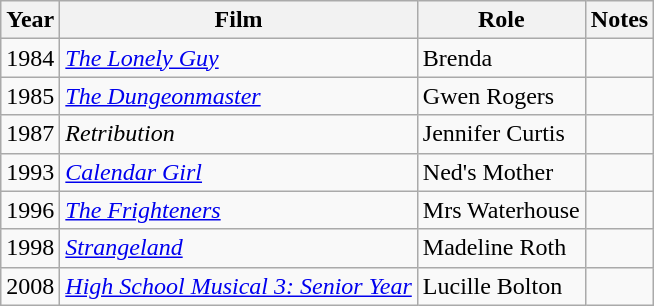<table class="wikitable">
<tr>
<th>Year</th>
<th>Film</th>
<th>Role</th>
<th>Notes</th>
</tr>
<tr>
<td>1984</td>
<td><em><a href='#'>The Lonely Guy</a></em></td>
<td>Brenda</td>
<td></td>
</tr>
<tr>
<td>1985</td>
<td><em><a href='#'>The Dungeonmaster</a></em></td>
<td>Gwen Rogers</td>
<td></td>
</tr>
<tr>
<td>1987</td>
<td><em>Retribution</em></td>
<td>Jennifer Curtis</td>
<td></td>
</tr>
<tr>
<td>1993</td>
<td><em><a href='#'>Calendar Girl</a></em></td>
<td>Ned's Mother</td>
<td></td>
</tr>
<tr>
<td>1996</td>
<td><em><a href='#'>The Frighteners</a></em></td>
<td>Mrs Waterhouse</td>
<td></td>
</tr>
<tr>
<td>1998</td>
<td><em><a href='#'>Strangeland</a></em></td>
<td>Madeline Roth</td>
<td></td>
</tr>
<tr>
<td>2008</td>
<td><em><a href='#'>High School Musical 3: Senior Year</a></em></td>
<td>Lucille Bolton</td>
<td></td>
</tr>
</table>
